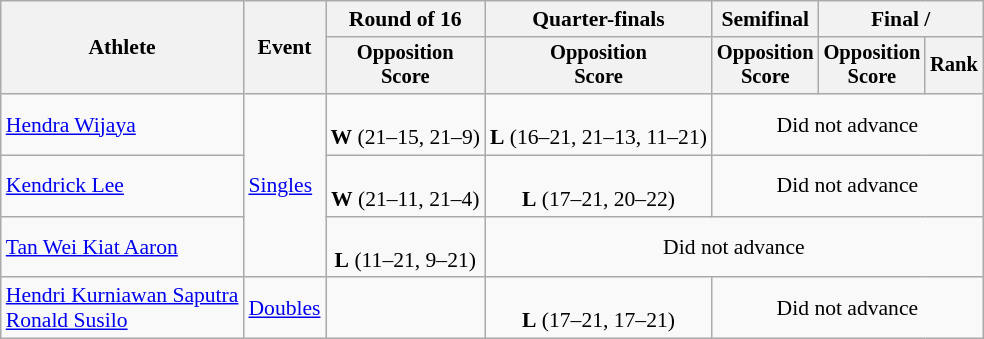<table class="wikitable" style="font-size:90%">
<tr>
<th rowspan="2">Athlete</th>
<th rowspan="2">Event</th>
<th>Round of 16</th>
<th>Quarter-finals</th>
<th>Semifinal</th>
<th colspan="2">Final / </th>
</tr>
<tr style="font-size:95%">
<th>Opposition<br>Score</th>
<th>Opposition<br>Score</th>
<th>Opposition<br>Score</th>
<th>Opposition<br>Score</th>
<th>Rank</th>
</tr>
<tr align="center">
<td align="left"><a href='#'>Hendra Wijaya</a></td>
<td rowspan="3" align="left"><a href='#'>Singles</a></td>
<td><br><strong>W</strong> (21–15, 21–9)</td>
<td><br><strong>L</strong> (16–21, 21–13, 11–21)</td>
<td colspan="3">Did not advance</td>
</tr>
<tr align="center">
<td align="left"><a href='#'>Kendrick Lee</a></td>
<td><br><strong>W</strong> (21–11, 21–4)</td>
<td><br><strong>L</strong> (17–21, 20–22)</td>
<td colspan="3">Did not advance</td>
</tr>
<tr align="center">
<td align="left"><a href='#'>Tan Wei Kiat Aaron</a></td>
<td><br><strong>L</strong> (11–21, 9–21)</td>
<td colspan="4">Did not advance</td>
</tr>
<tr align="center">
<td align="left"><a href='#'>Hendri Kurniawan Saputra</a><br><a href='#'>Ronald Susilo</a></td>
<td><a href='#'>Doubles</a></td>
<td></td>
<td><br><strong>L</strong> (17–21, 17–21)</td>
<td colspan="3">Did not advance</td>
</tr>
</table>
